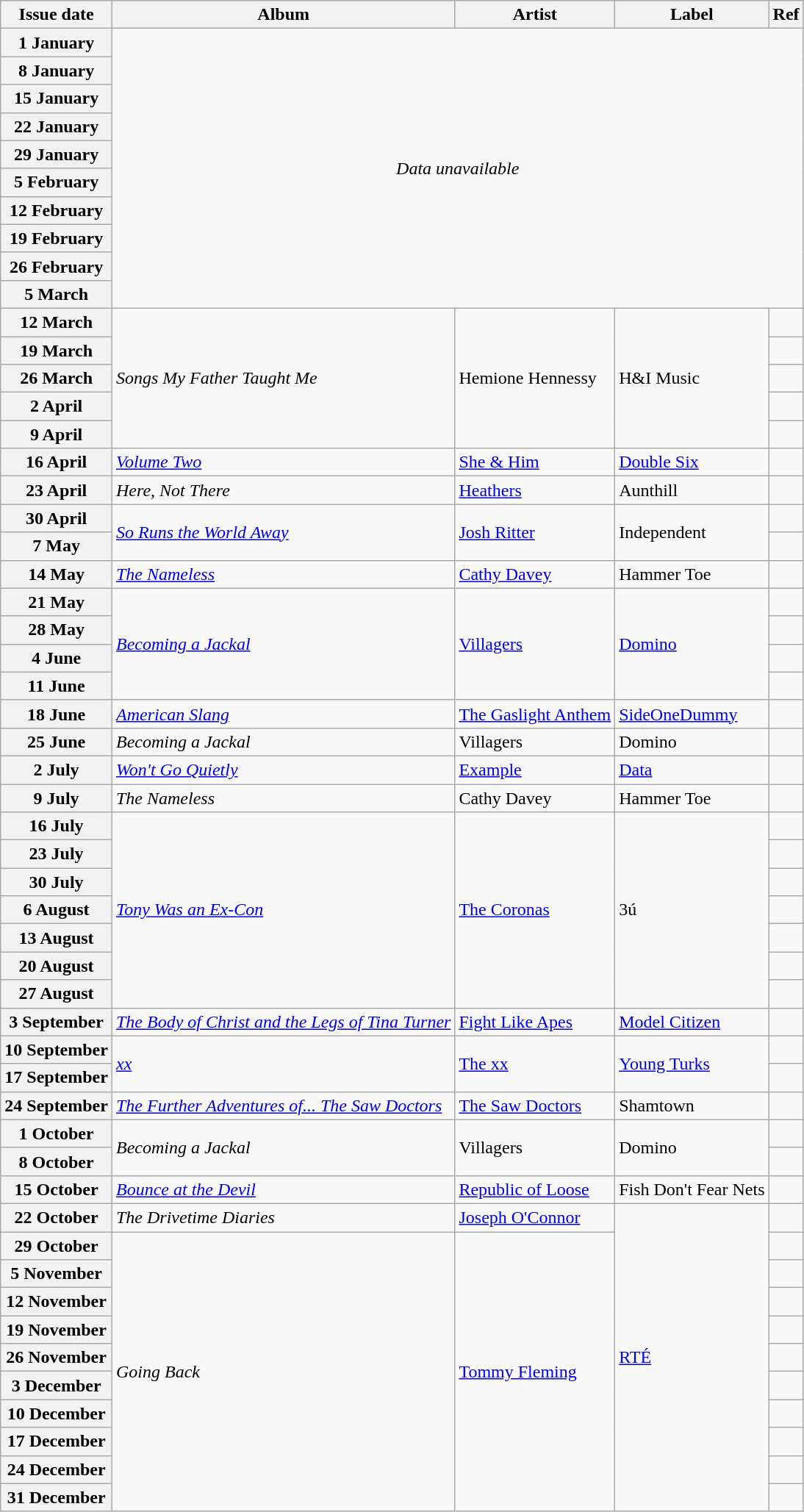<table class="wikitable plainrowheaders" style="text-align:left">
<tr>
<th scope="col">Issue date</th>
<th scope="col">Album</th>
<th scope="col">Artist</th>
<th scope="col">Label</th>
<th scope="col">Ref</th>
</tr>
<tr>
<th scope="row">1 January</th>
<td style="text-align:center" rowspan="10" colspan="4"><em>Data unavailable</em></td>
</tr>
<tr>
<th scope="row">8 January</th>
</tr>
<tr>
<th scope="row">15 January</th>
</tr>
<tr>
<th scope="row">22 January</th>
</tr>
<tr>
<th scope="row">29 January</th>
</tr>
<tr>
<th scope="row">5 February</th>
</tr>
<tr>
<th scope="row">12 February</th>
</tr>
<tr>
<th scope="row">19 February</th>
</tr>
<tr>
<th scope="row">26 February</th>
</tr>
<tr>
<th scope="row">5 March</th>
</tr>
<tr>
<th scope="row">12 March</th>
<td rowspan="5"><em>Songs My Father Taught Me</em></td>
<td rowspan="5">Hemione Hennessy</td>
<td rowspan="5">H&I Music</td>
<td style="text-align:center"></td>
</tr>
<tr>
<th scope="row">19 March</th>
<td style="text-align:center"></td>
</tr>
<tr>
<th scope="row">26 March</th>
<td style="text-align:center"></td>
</tr>
<tr>
<th scope="row">2 April</th>
<td style="text-align:center"></td>
</tr>
<tr>
<th scope="row">9 April</th>
<td style="text-align:center"></td>
</tr>
<tr>
<th scope="row">16 April</th>
<td><em><a href='#'>Volume Two</a></em></td>
<td><a href='#'>She & Him</a></td>
<td><a href='#'>Double Six</a></td>
<td style="text-align:center"></td>
</tr>
<tr>
<th scope="row">23 April</th>
<td><em>Here, Not There</em></td>
<td><a href='#'>Heathers</a></td>
<td>Aunthill</td>
<td style="text-align:center"></td>
</tr>
<tr>
<th scope="row">30 April</th>
<td rowspan="2"><em><a href='#'>So Runs the World Away</a></em></td>
<td rowspan="2"><a href='#'>Josh Ritter</a></td>
<td rowspan="2">Independent</td>
<td style="text-align:center"></td>
</tr>
<tr>
<th scope="row">7 May</th>
<td style="text-align:center"></td>
</tr>
<tr>
<th scope="row">14 May</th>
<td><em><a href='#'>The Nameless</a></em></td>
<td><a href='#'>Cathy Davey</a></td>
<td>Hammer Toe</td>
<td style="text-align:center"></td>
</tr>
<tr>
<th scope="row">21 May</th>
<td rowspan="4"><em><a href='#'>Becoming a Jackal</a></em></td>
<td rowspan="4"><a href='#'>Villagers</a></td>
<td rowspan="4"><a href='#'>Domino</a></td>
<td style="text-align:center"></td>
</tr>
<tr>
<th scope="row">28 May</th>
<td style="text-align:center"></td>
</tr>
<tr>
<th scope="row">4 June</th>
<td style="text-align:center"></td>
</tr>
<tr>
<th scope="row">11 June</th>
<td style="text-align:center"></td>
</tr>
<tr>
<th scope="row">18 June</th>
<td><em><a href='#'>American Slang</a></em></td>
<td><a href='#'>The Gaslight Anthem</a></td>
<td><a href='#'>SideOneDummy</a></td>
<td style="text-align:center"></td>
</tr>
<tr>
<th scope="row">25 June</th>
<td><em>Becoming a Jackal</em></td>
<td>Villagers</td>
<td>Domino</td>
<td style="text-align:center"></td>
</tr>
<tr>
<th scope="row">2 July</th>
<td><em><a href='#'>Won't Go Quietly</a></em></td>
<td><a href='#'>Example</a></td>
<td><a href='#'>Data</a></td>
<td style="text-align:center"></td>
</tr>
<tr>
<th scope="row">9 July</th>
<td><em>The Nameless</em></td>
<td>Cathy Davey</td>
<td>Hammer Toe</td>
<td style="text-align:center"></td>
</tr>
<tr>
<th scope="row">16 July</th>
<td rowspan="7"><em><a href='#'>Tony Was an Ex-Con</a></em></td>
<td rowspan="7"><a href='#'>The Coronas</a></td>
<td rowspan="7">3ú</td>
<td style="text-align:center"></td>
</tr>
<tr>
<th scope="row">23 July</th>
<td style="text-align:center"></td>
</tr>
<tr>
<th scope="row">30 July</th>
<td style="text-align:center"></td>
</tr>
<tr>
<th scope="row">6 August</th>
<td style="text-align:center"></td>
</tr>
<tr>
<th scope="row">13 August</th>
<td style="text-align:center"></td>
</tr>
<tr>
<th scope="row">20 August</th>
<td style="text-align:center"></td>
</tr>
<tr>
<th scope="row">27 August</th>
<td style="text-align:center"></td>
</tr>
<tr>
<th scope="row">3 September</th>
<td><em><a href='#'>The Body of Christ and the Legs of Tina Turner</a></em></td>
<td><a href='#'>Fight Like Apes</a></td>
<td><a href='#'>Model Citizen</a></td>
<td style="text-align:center"></td>
</tr>
<tr>
<th scope="row">10 September</th>
<td rowspan="2"><em><a href='#'>xx</a></em></td>
<td rowspan="2"><a href='#'>The xx</a></td>
<td rowspan="2"><a href='#'>Young Turks</a></td>
<td style="text-align:center"></td>
</tr>
<tr>
<th scope="row">17 September</th>
<td style="text-align:center"></td>
</tr>
<tr>
<th scope="row">24 September</th>
<td><em><a href='#'>The Further Adventures of... The Saw Doctors</a></em></td>
<td><a href='#'>The Saw Doctors</a></td>
<td>Shamtown</td>
<td style="text-align:center"></td>
</tr>
<tr>
<th scope="row">1 October</th>
<td rowspan="2"><em>Becoming a Jackal</em></td>
<td rowspan="2">Villagers</td>
<td rowspan="2">Domino</td>
<td style="text-align:center"></td>
</tr>
<tr>
<th scope="row">8 October</th>
<td style="text-align:center"></td>
</tr>
<tr>
<th scope="row">15 October</th>
<td><em><a href='#'>Bounce at the Devil</a></em></td>
<td><a href='#'>Republic of Loose</a></td>
<td>Fish Don't Fear Nets</td>
<td style="text-align:center"></td>
</tr>
<tr>
<th scope="row">22 October</th>
<td><em>The Drivetime Diaries</em></td>
<td><a href='#'>Joseph O'Connor</a></td>
<td rowspan="11"><a href='#'>RTÉ</a></td>
<td style="text-align:center"></td>
</tr>
<tr>
<th scope="row">29 October</th>
<td rowspan="10"><em>Going Back</em></td>
<td rowspan="10"><a href='#'>Tommy Fleming</a></td>
<td style="text-align:center"></td>
</tr>
<tr>
<th scope="row">5 November</th>
<td style="text-align:center"></td>
</tr>
<tr>
<th scope="row">12 November</th>
<td style="text-align:center"></td>
</tr>
<tr>
<th scope="row">19 November</th>
<td style="text-align:center"></td>
</tr>
<tr>
<th scope="row">26 November</th>
<td style="text-align:center"></td>
</tr>
<tr>
<th scope="row">3 December</th>
<td style="text-align:center"></td>
</tr>
<tr>
<th scope="row">10 December</th>
<td style="text-align:center"></td>
</tr>
<tr>
<th scope="row">17 December</th>
<td style="text-align:center"></td>
</tr>
<tr>
<th scope="row">24 December</th>
<td style="text-align:center"></td>
</tr>
<tr>
<th scope="row">31 December</th>
<td style="text-align:center"></td>
</tr>
</table>
